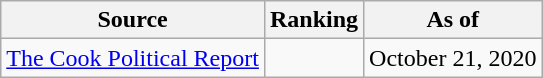<table class="wikitable" style="text-align:center">
<tr>
<th>Source</th>
<th>Ranking</th>
<th>As of</th>
</tr>
<tr>
<td align=left><a href='#'>The Cook Political Report</a></td>
<td></td>
<td>October 21, 2020</td>
</tr>
</table>
